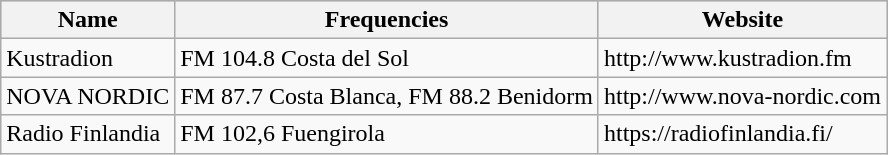<table class="wikitable sortable">
<tr style="background-color:#C9C9C9">
<th>Name</th>
<th>Frequencies</th>
<th>Website</th>
</tr>
<tr>
<td>Kustradion</td>
<td>FM 104.8 Costa del Sol</td>
<td>http://www.kustradion.fm</td>
</tr>
<tr>
<td>NOVA NORDIC</td>
<td>FM 87.7 Costa Blanca, FM 88.2 Benidorm</td>
<td>http://www.nova-nordic.com</td>
</tr>
<tr>
<td>Radio Finlandia</td>
<td>FM 102,6 Fuengirola</td>
<td>https://radiofinlandia.fi/</td>
</tr>
</table>
